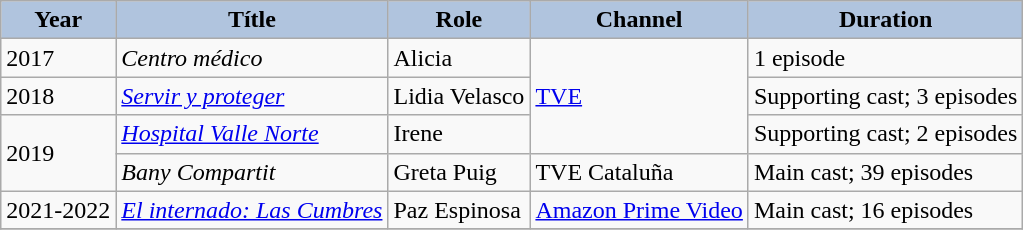<table class="wikitable">
<tr>
<th style="background: #B0C4DE;">Year</th>
<th style="background: #B0C4DE;">Títle</th>
<th style="background: #B0C4DE;">Role</th>
<th style="background: #B0C4DE;">Channel</th>
<th style="background: #B0C4DE;">Duration</th>
</tr>
<tr>
<td>2017</td>
<td><em>Centro médico</em></td>
<td>Alicia</td>
<td rowspan="3"><a href='#'>TVE</a></td>
<td>1 episode</td>
</tr>
<tr>
<td>2018</td>
<td><em><a href='#'>Servir y proteger</a></em></td>
<td>Lidia Velasco</td>
<td>Supporting cast; 3 episodes</td>
</tr>
<tr>
<td rowspan="2">2019</td>
<td><em><a href='#'>Hospital Valle Norte</a></em></td>
<td>Irene</td>
<td>Supporting cast; 2 episodes</td>
</tr>
<tr>
<td><em>Bany Compartit</em></td>
<td>Greta Puig</td>
<td>TVE Cataluña</td>
<td>Main cast; 39 episodes</td>
</tr>
<tr>
<td>2021-2022</td>
<td><em><a href='#'>El internado: Las Cumbres</a></em></td>
<td>Paz Espinosa</td>
<td><a href='#'>Amazon Prime Video</a></td>
<td>Main cast; 16 episodes</td>
</tr>
<tr>
</tr>
</table>
